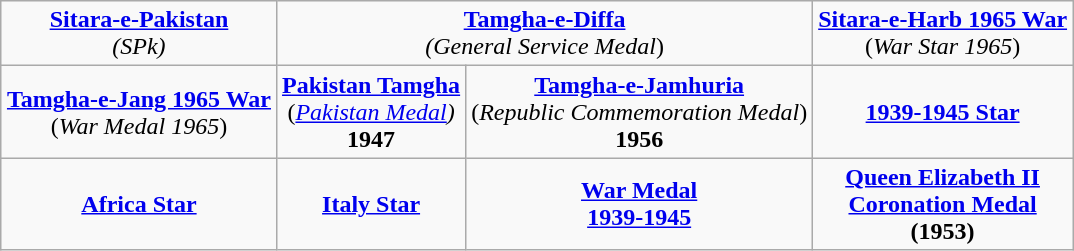<table class="wikitable" style="margin:1em auto; text-align:center;">
<tr>
<td><strong><a href='#'>Sitara-e-Pakistan</a></strong><br><em>(SPk)</em></td>
<td colspan="2"><strong><a href='#'>Tamgha-e-Diffa</a></strong><br><em>(General Service Medal</em>)</td>
<td><strong><a href='#'>Sitara-e-Harb 1965 War</a></strong><br>(<em>War Star 1965</em>)</td>
</tr>
<tr>
<td><strong><a href='#'>Tamgha-e-Jang 1965 War</a></strong><br>(<em>War Medal 1965</em>)</td>
<td><strong><a href='#'>Pakistan Tamgha</a></strong><br>(<em><a href='#'>Pakistan Medal</a>)</em><br><strong>1947</strong></td>
<td><strong><a href='#'>Tamgha-e-Jamhuria</a></strong><br>(<em>Republic Commemoration Medal</em>)<br><strong>1956</strong></td>
<td><strong><a href='#'>1939-1945 Star</a></strong></td>
</tr>
<tr>
<td><strong><a href='#'>Africa Star</a></strong></td>
<td><strong><a href='#'>Italy Star</a></strong></td>
<td><strong><a href='#'>War Medal</a></strong><br><strong><a href='#'>1939-1945</a></strong></td>
<td><strong><a href='#'>Queen Elizabeth II</a></strong><br><strong><a href='#'>Coronation Medal</a></strong><br><strong>(1953)</strong></td>
</tr>
</table>
